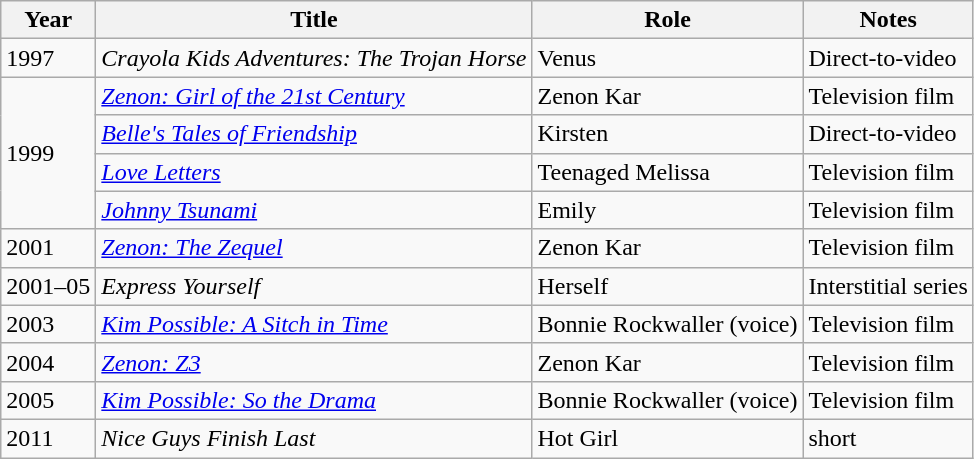<table class="wikitable sortable">
<tr>
<th>Year</th>
<th>Title</th>
<th>Role</th>
<th class="unsortable">Notes</th>
</tr>
<tr>
<td>1997</td>
<td><em>Crayola Kids Adventures: The Trojan Horse</em></td>
<td>Venus</td>
<td>Direct-to-video</td>
</tr>
<tr>
<td rowspan=4>1999</td>
<td><em><a href='#'>Zenon: Girl of the 21st Century</a></em></td>
<td>Zenon Kar</td>
<td>Television film</td>
</tr>
<tr>
<td><em><a href='#'>Belle's Tales of Friendship</a></em></td>
<td>Kirsten</td>
<td>Direct-to-video</td>
</tr>
<tr>
<td><em><a href='#'>Love Letters</a></em></td>
<td>Teenaged Melissa</td>
<td>Television film</td>
</tr>
<tr>
<td><em><a href='#'>Johnny Tsunami</a></em></td>
<td>Emily</td>
<td>Television film</td>
</tr>
<tr>
<td>2001</td>
<td><em><a href='#'>Zenon: The Zequel</a></em></td>
<td>Zenon Kar</td>
<td>Television film</td>
</tr>
<tr>
<td>2001–05</td>
<td><em>Express Yourself</em></td>
<td>Herself</td>
<td>Interstitial series</td>
</tr>
<tr>
<td>2003</td>
<td><em><a href='#'>Kim Possible: A Sitch in Time</a></em></td>
<td>Bonnie Rockwaller (voice)</td>
<td>Television film</td>
</tr>
<tr>
<td>2004</td>
<td><em><a href='#'>Zenon: Z3</a></em></td>
<td>Zenon Kar</td>
<td>Television film</td>
</tr>
<tr>
<td>2005</td>
<td><em><a href='#'>Kim Possible: So the Drama</a></em></td>
<td>Bonnie Rockwaller (voice)</td>
<td>Television film</td>
</tr>
<tr>
<td>2011</td>
<td><em>Nice Guys Finish Last</em></td>
<td>Hot Girl</td>
<td>short</td>
</tr>
</table>
